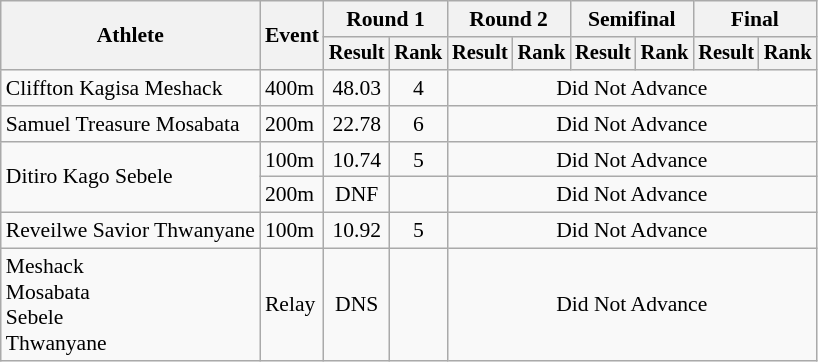<table class="wikitable" style="font-size:90%">
<tr>
<th rowspan="2">Athlete</th>
<th rowspan="2">Event</th>
<th colspan="2">Round 1</th>
<th colspan="2">Round 2</th>
<th colspan="2">Semifinal</th>
<th colspan="2">Final</th>
</tr>
<tr style="font-size:95%">
<th>Result</th>
<th>Rank</th>
<th>Result</th>
<th>Rank</th>
<th>Result</th>
<th>Rank</th>
<th>Result</th>
<th>Rank</th>
</tr>
<tr align=center>
<td align=left>Cliffton Kagisa Meshack</td>
<td align=left>400m</td>
<td>48.03</td>
<td>4</td>
<td colspan=6>Did Not Advance</td>
</tr>
<tr align=center>
<td align=left>Samuel Treasure Mosabata</td>
<td align=left>200m</td>
<td>22.78</td>
<td>6</td>
<td colspan=6>Did Not Advance</td>
</tr>
<tr align=center>
<td align=left rowspan=2>Ditiro Kago Sebele</td>
<td align=left>100m</td>
<td>10.74</td>
<td>5</td>
<td colspan=6>Did Not Advance</td>
</tr>
<tr align=center>
<td align=left>200m</td>
<td>DNF</td>
<td></td>
<td colspan=6>Did Not Advance</td>
</tr>
<tr align=center>
<td align=left>Reveilwe Savior Thwanyane</td>
<td align=left>100m</td>
<td>10.92</td>
<td>5</td>
<td colspan=6>Did Not Advance</td>
</tr>
<tr align=center>
<td align=left>Meshack<br>Mosabata<br>Sebele<br>Thwanyane</td>
<td align=left> Relay</td>
<td>DNS</td>
<td></td>
<td colspan=6>Did Not Advance</td>
</tr>
</table>
